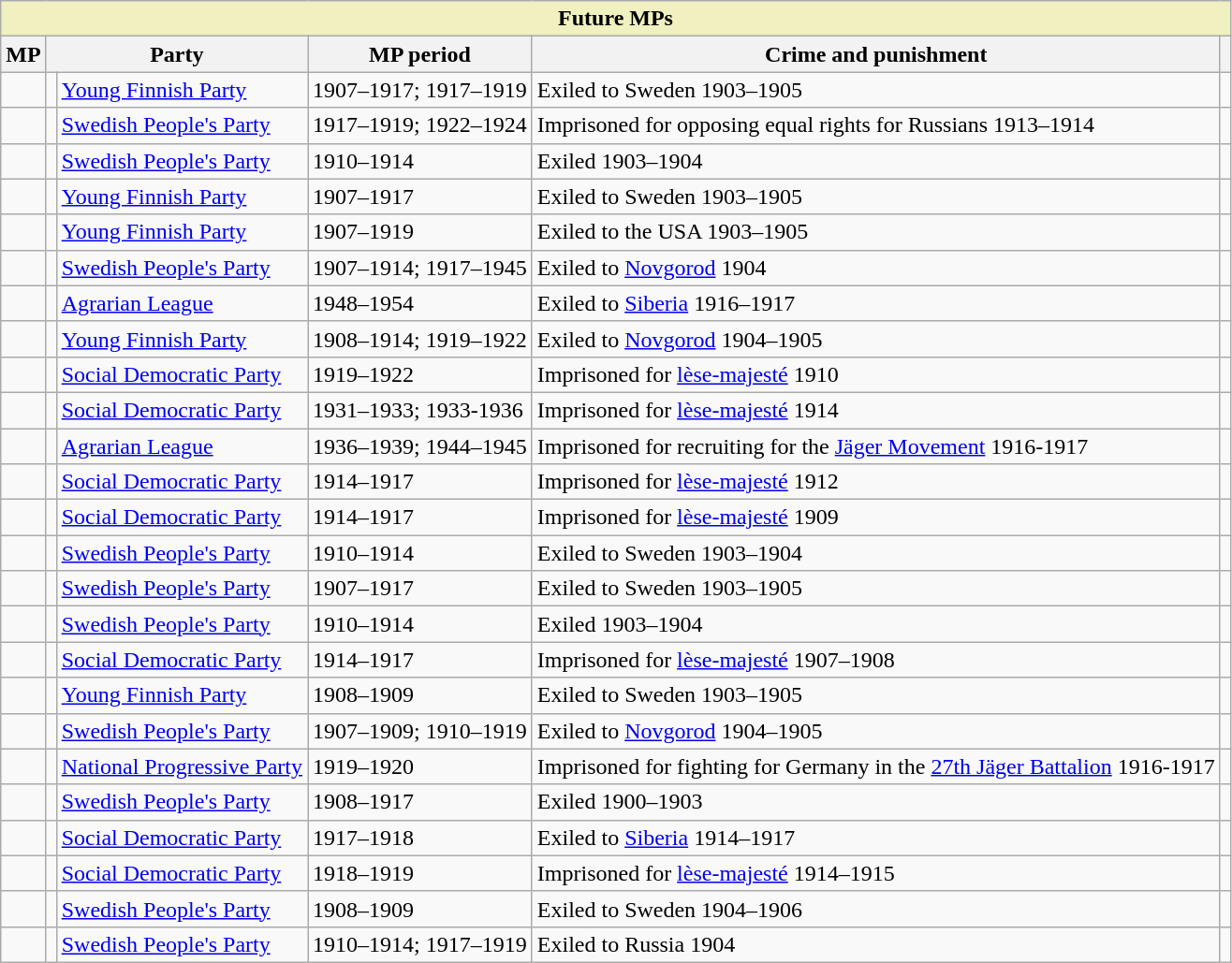<table class="wikitable plainrowheaders sortable" style="font-size:100%; text-align:left;">
<tr>
<th colspan="6" style="background:#F0F0C0;">Future MPs</th>
</tr>
<tr>
<th>MP</th>
<th colspan="2">Party</th>
<th>MP period</th>
<th>Crime and punishment</th>
<th></th>
</tr>
<tr>
<td></td>
<td></td>
<td><a href='#'>Young Finnish Party</a></td>
<td>1907–1917; 1917–1919</td>
<td>Exiled to Sweden 1903–1905</td>
<td></td>
</tr>
<tr>
<td></td>
<td></td>
<td><a href='#'>Swedish People's Party</a></td>
<td>1917–1919; 1922–1924</td>
<td>Imprisoned for opposing equal rights for Russians 1913–1914</td>
<td></td>
</tr>
<tr>
<td></td>
<td></td>
<td><a href='#'>Swedish People's Party</a></td>
<td>1910–1914</td>
<td>Exiled 1903–1904</td>
<td></td>
</tr>
<tr>
<td></td>
<td></td>
<td><a href='#'>Young Finnish Party</a></td>
<td>1907–1917</td>
<td>Exiled to Sweden 1903–1905</td>
<td></td>
</tr>
<tr>
<td></td>
<td></td>
<td><a href='#'>Young Finnish Party</a></td>
<td>1907–1919</td>
<td>Exiled to the USA 1903–1905</td>
<td></td>
</tr>
<tr>
<td></td>
<td></td>
<td><a href='#'>Swedish People's Party</a></td>
<td>1907–1914; 1917–1945</td>
<td>Exiled to <a href='#'>Novgorod</a> 1904</td>
<td></td>
</tr>
<tr>
<td></td>
<td></td>
<td><a href='#'>Agrarian League</a></td>
<td>1948–1954</td>
<td>Exiled to <a href='#'>Siberia</a> 1916–1917</td>
<td></td>
</tr>
<tr>
<td></td>
<td></td>
<td><a href='#'>Young Finnish Party</a></td>
<td>1908–1914; 1919–1922</td>
<td>Exiled to <a href='#'>Novgorod</a> 1904–1905</td>
<td></td>
</tr>
<tr>
<td></td>
<td></td>
<td><a href='#'>Social Democratic Party</a></td>
<td>1919–1922</td>
<td>Imprisoned for <a href='#'>lèse-majesté</a> 1910</td>
<td></td>
</tr>
<tr>
<td></td>
<td></td>
<td><a href='#'>Social Democratic Party</a></td>
<td>1931–1933; 1933-1936</td>
<td>Imprisoned for <a href='#'>lèse-majesté</a> 1914</td>
<td></td>
</tr>
<tr>
<td></td>
<td></td>
<td><a href='#'>Agrarian League</a></td>
<td>1936–1939; 1944–1945</td>
<td>Imprisoned for recruiting for the <a href='#'>Jäger Movement</a> 1916-1917</td>
<td></td>
</tr>
<tr>
<td></td>
<td></td>
<td><a href='#'>Social Democratic Party</a></td>
<td>1914–1917</td>
<td>Imprisoned for <a href='#'>lèse-majesté</a> 1912</td>
<td></td>
</tr>
<tr>
<td></td>
<td></td>
<td><a href='#'>Social Democratic Party</a></td>
<td>1914–1917</td>
<td>Imprisoned for <a href='#'>lèse-majesté</a> 1909</td>
<td></td>
</tr>
<tr>
<td></td>
<td></td>
<td><a href='#'>Swedish People's Party</a></td>
<td>1910–1914</td>
<td>Exiled to Sweden 1903–1904</td>
<td></td>
</tr>
<tr>
<td></td>
<td></td>
<td><a href='#'>Swedish People's Party</a></td>
<td>1907–1917</td>
<td>Exiled to Sweden 1903–1905</td>
<td></td>
</tr>
<tr>
<td></td>
<td></td>
<td><a href='#'>Swedish People's Party</a></td>
<td>1910–1914</td>
<td>Exiled 1903–1904</td>
<td></td>
</tr>
<tr>
<td></td>
<td></td>
<td><a href='#'>Social Democratic Party</a></td>
<td>1914–1917</td>
<td>Imprisoned for <a href='#'>lèse-majesté</a> 1907–1908</td>
<td></td>
</tr>
<tr>
<td></td>
<td></td>
<td><a href='#'>Young Finnish Party</a></td>
<td>1908–1909</td>
<td>Exiled to Sweden 1903–1905</td>
<td></td>
</tr>
<tr>
<td></td>
<td></td>
<td><a href='#'>Swedish People's Party</a></td>
<td>1907–1909; 1910–1919</td>
<td>Exiled to <a href='#'>Novgorod</a> 1904–1905</td>
<td></td>
</tr>
<tr>
<td></td>
<td></td>
<td><a href='#'>National Progressive Party</a></td>
<td>1919–1920</td>
<td>Imprisoned for fighting for Germany in the <a href='#'>27th Jäger Battalion</a> 1916-1917</td>
<td></td>
</tr>
<tr>
<td></td>
<td></td>
<td><a href='#'>Swedish People's Party</a></td>
<td>1908–1917</td>
<td>Exiled 1900–1903</td>
<td></td>
</tr>
<tr>
<td></td>
<td></td>
<td><a href='#'>Social Democratic Party</a></td>
<td>1917–1918</td>
<td>Exiled to <a href='#'>Siberia</a> 1914–1917</td>
<td></td>
</tr>
<tr>
<td></td>
<td></td>
<td><a href='#'>Social Democratic Party</a></td>
<td>1918–1919</td>
<td>Imprisoned for <a href='#'>lèse-majesté</a> 1914–1915</td>
<td></td>
</tr>
<tr>
<td></td>
<td></td>
<td><a href='#'>Swedish People's Party</a></td>
<td>1908–1909</td>
<td>Exiled to Sweden 1904–1906</td>
<td></td>
</tr>
<tr>
<td></td>
<td></td>
<td><a href='#'>Swedish People's Party</a></td>
<td>1910–1914; 1917–1919</td>
<td>Exiled to Russia 1904</td>
<td></td>
</tr>
</table>
